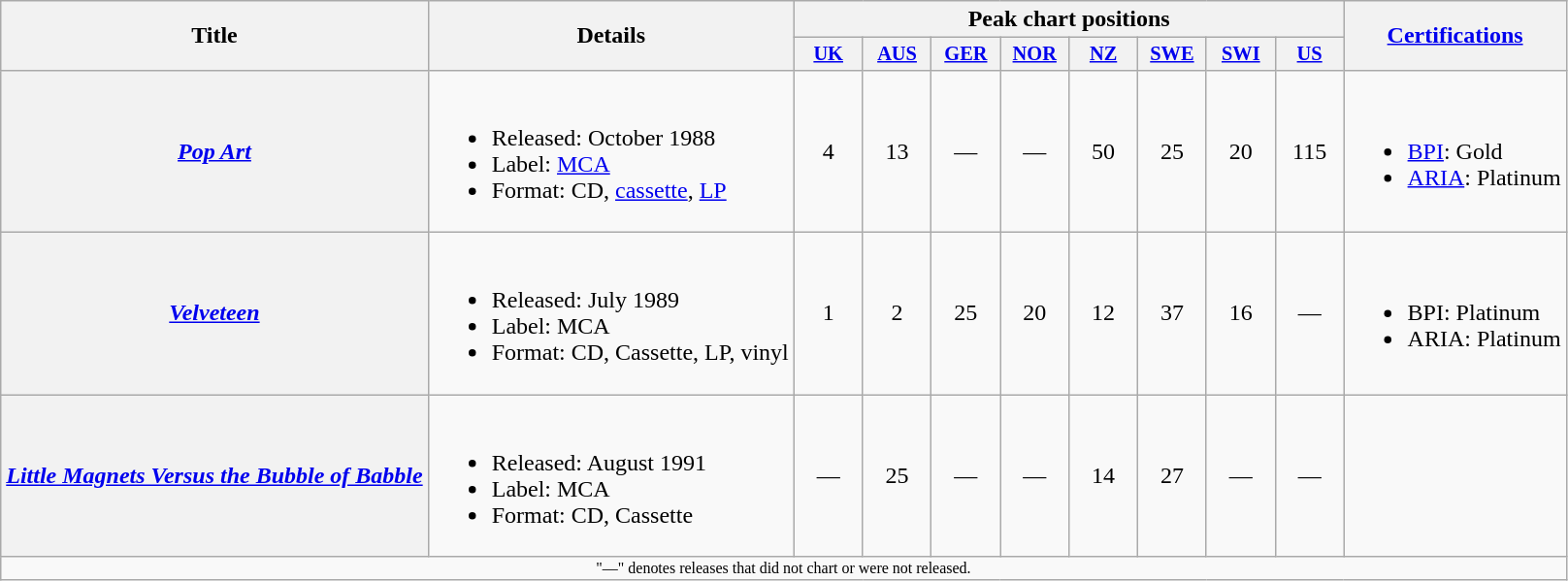<table class="wikitable plainrowheaders">
<tr>
<th scope="col" rowspan="2">Title</th>
<th scope="col" rowspan="2">Details</th>
<th colspan="8">Peak chart positions</th>
<th scope="col" rowspan="2"><a href='#'>Certifications</a></th>
</tr>
<tr>
<th style="width: 3em; font-size: 85%"><a href='#'>UK</a><br></th>
<th style="width: 3em; font-size: 85%"><a href='#'>AUS</a><br></th>
<th style="width: 3em; font-size: 85%"><a href='#'>GER</a><br></th>
<th style="width: 3em; font-size: 85%"><a href='#'>NOR</a><br></th>
<th style="width: 3em; font-size: 85%"><a href='#'>NZ</a><br></th>
<th style="width: 3em; font-size: 85%"><a href='#'>SWE</a><br></th>
<th style="width: 3em; font-size: 85%"><a href='#'>SWI</a><br></th>
<th style="width: 3em; font-size: 85%"><a href='#'>US</a><br></th>
</tr>
<tr>
<th scope="row"><em><a href='#'>Pop Art</a></em></th>
<td><br><ul><li>Released: October 1988</li><li>Label: <a href='#'>MCA</a></li><li>Format: CD, <a href='#'>cassette</a>, <a href='#'>LP</a></li></ul></td>
<td style="text-align: center">4</td>
<td style="text-align: center">13</td>
<td style="text-align: center">—</td>
<td style="text-align: center">—</td>
<td style="text-align: center">50</td>
<td style="text-align: center">25</td>
<td style="text-align: center">20</td>
<td style="text-align: center">115</td>
<td><br><ul><li><a href='#'>BPI</a>: Gold</li><li><a href='#'>ARIA</a>: Platinum</li></ul></td>
</tr>
<tr>
<th scope="row"><em><a href='#'>Velveteen</a></em></th>
<td><br><ul><li>Released: July 1989</li><li>Label: MCA</li><li>Format: CD, Cassette, LP, vinyl</li></ul></td>
<td style="text-align: center">1</td>
<td style="text-align: center">2</td>
<td style="text-align: center">25</td>
<td style="text-align: center">20</td>
<td style="text-align: center">12</td>
<td style="text-align: center">37</td>
<td style="text-align: center">16</td>
<td style="text-align: center">—</td>
<td><br><ul><li>BPI: Platinum</li><li>ARIA: Platinum</li></ul></td>
</tr>
<tr>
<th scope="row"><em><a href='#'>Little Magnets Versus the Bubble of Babble</a></em></th>
<td><br><ul><li>Released: August 1991</li><li>Label: MCA</li><li>Format: CD, Cassette</li></ul></td>
<td style="text-align: center">—</td>
<td style="text-align: center">25</td>
<td style="text-align: center">—</td>
<td style="text-align: center">—</td>
<td style="text-align: center">14</td>
<td style="text-align: center">27</td>
<td style="text-align: center">—</td>
<td style="text-align: center">—</td>
<td></td>
</tr>
<tr>
<td colspan="11" style="text-align:center; font-size:8pt;">"—" denotes releases that did not chart or were not released.</td>
</tr>
</table>
